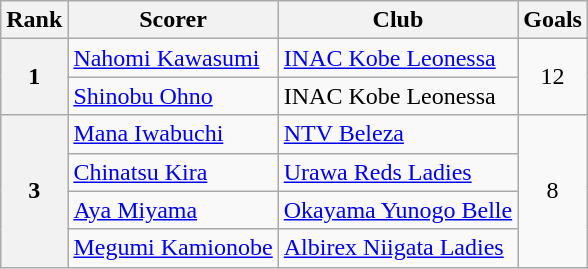<table class="wikitable">
<tr>
<th>Rank</th>
<th>Scorer</th>
<th>Club</th>
<th>Goals</th>
</tr>
<tr>
<th rowspan=2>1</th>
<td> <a href='#'>Nahomi Kawasumi</a></td>
<td><a href='#'>INAC Kobe Leonessa</a></td>
<td rowspan=2 style="text-align:center;">12</td>
</tr>
<tr>
<td> <a href='#'>Shinobu Ohno</a></td>
<td>INAC Kobe Leonessa</td>
</tr>
<tr>
<th rowspan=4>3</th>
<td> <a href='#'>Mana Iwabuchi</a></td>
<td><a href='#'>NTV Beleza</a></td>
<td rowspan=4 style="text-align:center;">8</td>
</tr>
<tr>
<td> <a href='#'>Chinatsu Kira</a></td>
<td><a href='#'>Urawa Reds Ladies</a></td>
</tr>
<tr>
<td> <a href='#'>Aya Miyama</a></td>
<td><a href='#'>Okayama Yunogo Belle</a></td>
</tr>
<tr>
<td> <a href='#'>Megumi Kamionobe</a></td>
<td><a href='#'>Albirex Niigata Ladies</a></td>
</tr>
</table>
